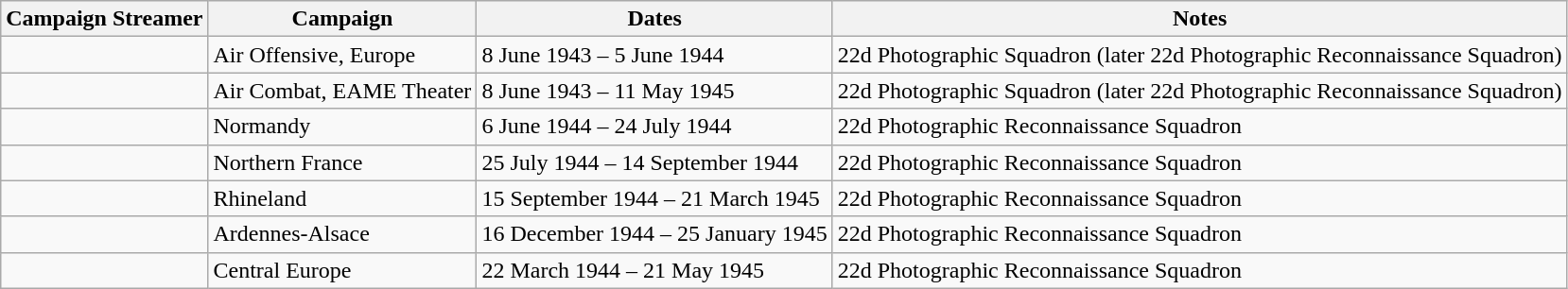<table class="wikitable">
<tr style="background:#efefef;">
<th>Campaign Streamer</th>
<th>Campaign</th>
<th>Dates</th>
<th>Notes</th>
</tr>
<tr>
<td></td>
<td>Air Offensive, Europe</td>
<td>8 June 1943 – 5 June 1944</td>
<td>22d Photographic Squadron (later 22d Photographic Reconnaissance Squadron)</td>
</tr>
<tr>
<td></td>
<td>Air Combat, EAME Theater</td>
<td>8 June 1943 – 11 May 1945</td>
<td>22d Photographic Squadron (later 22d Photographic Reconnaissance Squadron)</td>
</tr>
<tr>
<td></td>
<td>Normandy</td>
<td>6 June 1944 – 24 July 1944</td>
<td>22d Photographic Reconnaissance Squadron</td>
</tr>
<tr>
<td></td>
<td>Northern France</td>
<td>25 July 1944 – 14 September 1944</td>
<td>22d Photographic Reconnaissance Squadron</td>
</tr>
<tr>
<td></td>
<td>Rhineland</td>
<td>15 September 1944 – 21 March 1945</td>
<td>22d Photographic Reconnaissance Squadron</td>
</tr>
<tr>
<td></td>
<td>Ardennes-Alsace</td>
<td>16 December 1944 – 25 January 1945</td>
<td>22d Photographic Reconnaissance Squadron</td>
</tr>
<tr>
<td></td>
<td>Central Europe</td>
<td>22 March 1944 – 21 May 1945</td>
<td>22d Photographic Reconnaissance Squadron</td>
</tr>
</table>
